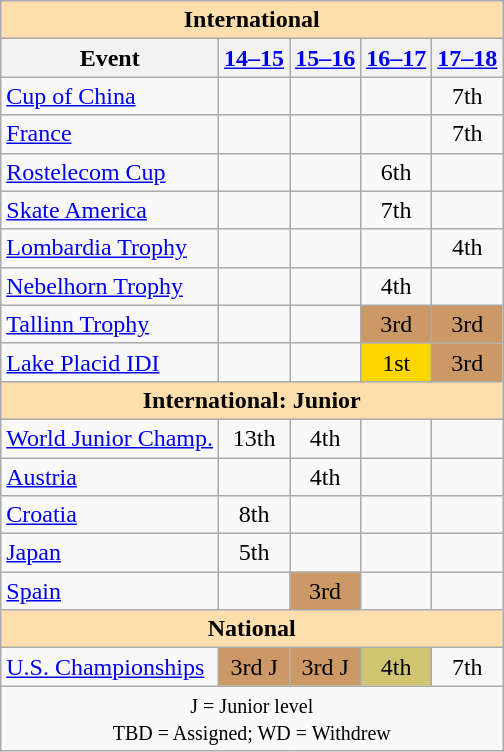<table class="wikitable" style="text-align:center">
<tr>
<th style="background-color: #ffdead; " colspan=5 align=center>International</th>
</tr>
<tr>
<th>Event</th>
<th><a href='#'>14–15</a></th>
<th><a href='#'>15–16</a></th>
<th><a href='#'>16–17</a></th>
<th><a href='#'>17–18</a></th>
</tr>
<tr>
<td align=left> <a href='#'>Cup of China</a></td>
<td></td>
<td></td>
<td></td>
<td>7th</td>
</tr>
<tr>
<td align=left> <a href='#'>France</a></td>
<td></td>
<td></td>
<td></td>
<td>7th</td>
</tr>
<tr>
<td align=left> <a href='#'>Rostelecom Cup</a></td>
<td></td>
<td></td>
<td>6th</td>
<td></td>
</tr>
<tr>
<td align=left> <a href='#'>Skate America</a></td>
<td></td>
<td></td>
<td>7th</td>
<td></td>
</tr>
<tr>
<td align=left> <a href='#'>Lombardia Trophy</a></td>
<td></td>
<td></td>
<td></td>
<td>4th</td>
</tr>
<tr>
<td align=left> <a href='#'>Nebelhorn Trophy</a></td>
<td></td>
<td></td>
<td>4th</td>
<td></td>
</tr>
<tr>
<td align=left> <a href='#'>Tallinn Trophy</a></td>
<td></td>
<td></td>
<td bgcolor=cc9966>3rd</td>
<td bgcolor=cc9966>3rd</td>
</tr>
<tr>
<td align=left><a href='#'>Lake Placid IDI</a></td>
<td></td>
<td></td>
<td bgcolor=gold>1st</td>
<td bgcolor=cc9966>3rd</td>
</tr>
<tr>
<th style="background-color: #ffdead; " colspan=5 align=center>International: Junior</th>
</tr>
<tr>
<td align=left><a href='#'>World Junior Champ.</a></td>
<td>13th</td>
<td>4th</td>
<td></td>
<td></td>
</tr>
<tr>
<td align=left> <a href='#'>Austria</a></td>
<td></td>
<td>4th</td>
<td></td>
<td></td>
</tr>
<tr>
<td align=left> <a href='#'>Croatia</a></td>
<td>8th</td>
<td></td>
<td></td>
<td></td>
</tr>
<tr>
<td align=left> <a href='#'>Japan</a></td>
<td>5th</td>
<td></td>
<td></td>
<td></td>
</tr>
<tr>
<td align=left> <a href='#'>Spain</a></td>
<td></td>
<td bgcolor=cc9966>3rd</td>
<td></td>
<td></td>
</tr>
<tr>
<th style="background-color: #ffdead; " colspan=5 align=center>National</th>
</tr>
<tr>
<td align=left><a href='#'>U.S. Championships</a></td>
<td bgcolor=cc9966>3rd J</td>
<td bgcolor=cc9966>3rd J</td>
<td bgcolor=d1c571>4th</td>
<td>7th</td>
</tr>
<tr>
<td colspan=5 align=center><small> J = Junior level <br> TBD = Assigned; WD = Withdrew </small></td>
</tr>
</table>
